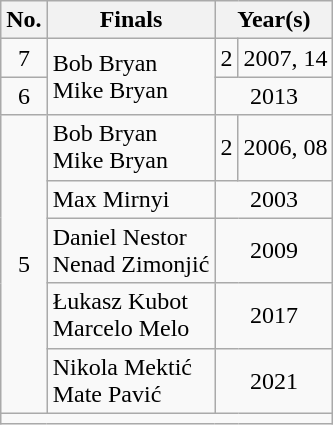<table class="wikitable nowrap" style="text-align:center; display:inline-table">
<tr>
<th scope="col" style="width:20">No.</th>
<th scope="col">Finals</th>
<th scope="col" colspan=2>Year(s)</th>
</tr>
<tr>
<td>7</td>
<td rowspan=2 style="text-align: left;"> Bob Bryan<br> Mike Bryan</td>
<td>2</td>
<td>2007, 14</td>
</tr>
<tr>
<td>6</td>
<td colspan=2>2013</td>
</tr>
<tr>
<td rowspan="5">5</td>
<td style="text-align: left;"> Bob Bryan<br> Mike Bryan</td>
<td>2</td>
<td>2006, 08</td>
</tr>
<tr>
<td style="text-align: left;"> Max Mirnyi</td>
<td colspan="2">2003</td>
</tr>
<tr>
<td style="text-align: left;"> Daniel Nestor<br> Nenad Zimonjić</td>
<td colspan=2>2009</td>
</tr>
<tr>
<td style="text-align: left;"> Łukasz Kubot <br> Marcelo Melo</td>
<td colspan=2>2017</td>
</tr>
<tr>
<td style="text-align: left;"> Nikola Mektić <br> Mate Pavić</td>
<td colspan=2>2021</td>
</tr>
<tr>
<td colspan="4"></td>
</tr>
</table>
